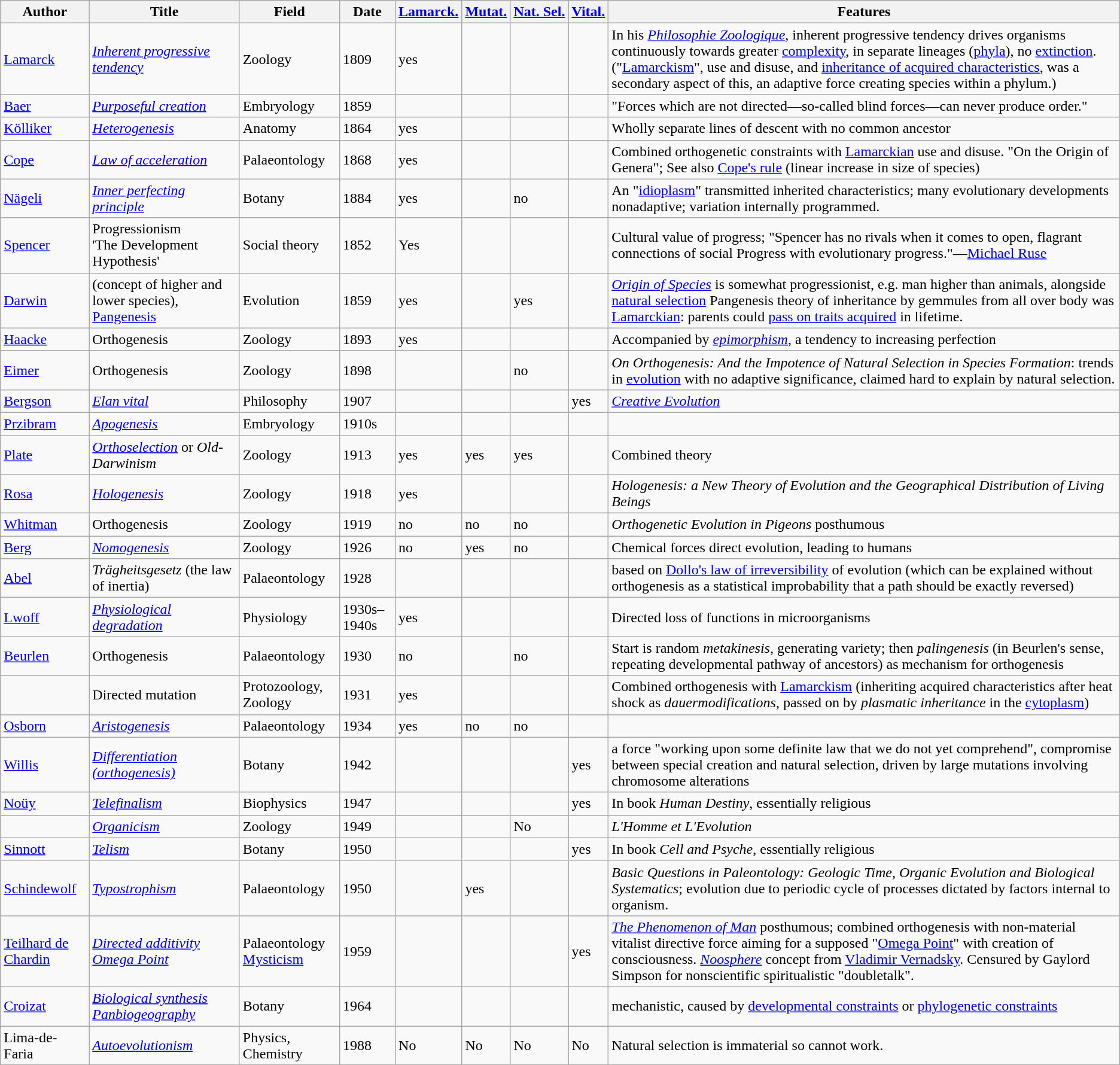<table class="wikitable sortable">
<tr>
<th>Author</th>
<th>Title</th>
<th>Field</th>
<th>Date</th>
<th><a href='#'>Lamarck.</a></th>
<th><a href='#'>Mutat.</a></th>
<th><a href='#'>Nat. Sel.</a></th>
<th><a href='#'>Vital.</a></th>
<th>Features</th>
</tr>
<tr>
<td><a href='#'>Lamarck</a></td>
<td><em><a href='#'>Inherent progressive tendency</a></em></td>
<td>Zoology</td>
<td>1809</td>
<td>yes</td>
<td></td>
<td></td>
<td></td>
<td>In his <em><a href='#'>Philosophie Zoologique</a></em>, inherent progressive tendency drives organisms continuously towards greater <a href='#'>complexity</a>, in separate lineages (<a href='#'>phyla</a>), no <a href='#'>extinction</a>. ("<a href='#'>Lamarckism</a>", use and disuse, and <a href='#'>inheritance of acquired characteristics</a>, was a secondary aspect of this, an adaptive force creating species within a phylum.)</td>
</tr>
<tr>
<td><a href='#'>Baer</a></td>
<td><em><a href='#'>Purposeful creation</a></em></td>
<td>Embryology</td>
<td>1859</td>
<td></td>
<td></td>
<td></td>
<td></td>
<td>"Forces which are not directed—so-called blind forces—can never produce order."</td>
</tr>
<tr>
<td><a href='#'>Kölliker</a></td>
<td><em><a href='#'>Heterogenesis</a></em></td>
<td>Anatomy</td>
<td>1864</td>
<td>yes</td>
<td></td>
<td></td>
<td></td>
<td>Wholly separate lines of descent with no common ancestor</td>
</tr>
<tr>
<td><a href='#'>Cope</a></td>
<td><em><a href='#'>Law of acceleration</a></em></td>
<td>Palaeontology</td>
<td>1868</td>
<td>yes</td>
<td></td>
<td></td>
<td></td>
<td>Combined orthogenetic constraints with <a href='#'>Lamarckian</a> use and disuse. "On the Origin of Genera"; See also <a href='#'>Cope's rule</a> (linear increase in size of species)</td>
</tr>
<tr>
<td><a href='#'>Nägeli</a></td>
<td><em><a href='#'>Inner perfecting principle</a></em></td>
<td>Botany</td>
<td>1884</td>
<td>yes</td>
<td></td>
<td>no</td>
<td></td>
<td>An "<a href='#'>idioplasm</a>" transmitted inherited characteristics; many evolutionary developments nonadaptive; variation internally programmed.</td>
</tr>
<tr>
<td><a href='#'>Spencer</a></td>
<td>Progressionism<br>'The Development Hypothesis'</td>
<td>Social theory</td>
<td>1852</td>
<td>Yes</td>
<td></td>
<td></td>
<td></td>
<td>Cultural value of progress; "Spencer has no rivals when it comes to open, flagrant connections of social Progress with evolutionary progress."—<a href='#'>Michael Ruse</a></td>
</tr>
<tr>
<td><a href='#'>Darwin</a></td>
<td>(concept of higher and lower species), <a href='#'>Pangenesis</a></td>
<td>Evolution</td>
<td>1859</td>
<td>yes</td>
<td></td>
<td>yes</td>
<td></td>
<td><em><a href='#'>Origin of Species</a></em> is somewhat progressionist, e.g. man higher than animals, alongside <a href='#'>natural selection</a> Pangenesis theory of inheritance by gemmules from all over body was <a href='#'>Lamarckian</a>: parents could <a href='#'>pass on traits acquired</a> in lifetime.</td>
</tr>
<tr>
<td><a href='#'>Haacke</a></td>
<td>Orthogenesis</td>
<td>Zoology</td>
<td>1893</td>
<td>yes</td>
<td></td>
<td></td>
<td></td>
<td>Accompanied by <em><a href='#'>epimorphism</a></em>, a tendency to increasing perfection</td>
</tr>
<tr>
<td><a href='#'>Eimer</a></td>
<td>Orthogenesis</td>
<td>Zoology</td>
<td>1898</td>
<td></td>
<td></td>
<td>no</td>
<td></td>
<td><em>On Orthogenesis: And the Impotence of Natural Selection in Species Formation</em>: trends in <a href='#'>evolution</a> with no adaptive significance, claimed hard to explain by natural selection.</td>
</tr>
<tr>
<td><a href='#'>Bergson</a></td>
<td><em><a href='#'>Elan vital</a></em></td>
<td>Philosophy</td>
<td>1907</td>
<td></td>
<td></td>
<td></td>
<td>yes</td>
<td><em><a href='#'>Creative Evolution</a></em></td>
</tr>
<tr>
<td><a href='#'>Przibram</a></td>
<td><em><a href='#'>Apogenesis</a></em></td>
<td>Embryology</td>
<td>1910s</td>
<td></td>
<td></td>
<td></td>
<td></td>
<td></td>
</tr>
<tr>
<td><a href='#'>Plate</a></td>
<td><em><a href='#'>Orthoselection</a></em> or <em>Old-Darwinism</em></td>
<td>Zoology</td>
<td>1913</td>
<td>yes</td>
<td>yes</td>
<td>yes</td>
<td></td>
<td>Combined theory</td>
</tr>
<tr>
<td><a href='#'>Rosa</a></td>
<td><em><a href='#'>Hologenesis</a></em></td>
<td>Zoology</td>
<td>1918</td>
<td>yes</td>
<td></td>
<td></td>
<td></td>
<td><em>Hologenesis: a New Theory of Evolution and the Geographical Distribution of Living Beings</em></td>
</tr>
<tr>
<td><a href='#'>Whitman</a></td>
<td>Orthogenesis</td>
<td>Zoology</td>
<td>1919</td>
<td>no</td>
<td>no</td>
<td>no</td>
<td></td>
<td><em>Orthogenetic Evolution in Pigeons</em> posthumous</td>
</tr>
<tr>
<td><a href='#'>Berg</a></td>
<td><em><a href='#'>Nomogenesis</a></em></td>
<td>Zoology</td>
<td>1926</td>
<td>no</td>
<td>yes</td>
<td>no</td>
<td></td>
<td>Chemical forces direct evolution, leading to humans</td>
</tr>
<tr>
<td><a href='#'>Abel</a></td>
<td><em>Trägheitsgesetz</em> (the law of inertia)</td>
<td>Palaeontology</td>
<td>1928</td>
<td></td>
<td></td>
<td></td>
<td></td>
<td>based on <a href='#'>Dollo's law of irreversibility</a> of evolution (which can be explained without orthogenesis as a statistical improbability that a path should be exactly reversed)</td>
</tr>
<tr>
<td><a href='#'>Lwoff</a></td>
<td><em><a href='#'>Physiological degradation</a></em></td>
<td>Physiology</td>
<td>1930s–1940s</td>
<td>yes</td>
<td></td>
<td></td>
<td></td>
<td>Directed loss of functions in microorganisms</td>
</tr>
<tr>
<td><a href='#'>Beurlen</a></td>
<td>Orthogenesis</td>
<td>Palaeontology</td>
<td>1930</td>
<td>no</td>
<td></td>
<td>no</td>
<td></td>
<td>Start is random <em>metakinesis</em>, generating variety; then <em>palingenesis</em> (in Beurlen's sense, repeating developmental pathway of ancestors) as mechanism for orthogenesis</td>
</tr>
<tr>
<td></td>
<td>Directed mutation</td>
<td>Protozoology, Zoology</td>
<td>1931</td>
<td>yes</td>
<td></td>
<td></td>
<td></td>
<td>Combined orthogenesis with <a href='#'>Lamarckism</a> (inheriting acquired characteristics after heat shock as <em>dauermodifications</em>, passed on by <em>plasmatic inheritance</em> in the <a href='#'>cytoplasm</a>)</td>
</tr>
<tr>
<td><a href='#'>Osborn</a></td>
<td><em><a href='#'>Aristogenesis</a></em></td>
<td>Palaeontology</td>
<td>1934</td>
<td>yes</td>
<td>no</td>
<td>no</td>
<td></td>
<td></td>
</tr>
<tr>
<td><a href='#'>Willis</a></td>
<td><em><a href='#'>Differentiation (orthogenesis)</a></em></td>
<td>Botany</td>
<td>1942</td>
<td></td>
<td></td>
<td></td>
<td>yes</td>
<td>a force "working upon some definite law that we do not yet comprehend", compromise between special creation and natural selection, driven by large mutations involving chromosome alterations</td>
</tr>
<tr>
<td><a href='#'>Noüy</a></td>
<td><em><a href='#'>Telefinalism</a></em></td>
<td>Biophysics</td>
<td>1947</td>
<td></td>
<td></td>
<td></td>
<td>yes</td>
<td>In book <em>Human Destiny</em>, essentially religious</td>
</tr>
<tr>
<td></td>
<td><em><a href='#'>Organicism</a></em></td>
<td>Zoology</td>
<td>1949</td>
<td></td>
<td></td>
<td>No</td>
<td></td>
<td><em>L'Homme et L'Evolution</em></td>
</tr>
<tr>
<td><a href='#'>Sinnott</a></td>
<td><em><a href='#'>Telism</a></em></td>
<td>Botany</td>
<td>1950</td>
<td></td>
<td></td>
<td></td>
<td>yes</td>
<td>In book <em>Cell and Psyche</em>, essentially religious</td>
</tr>
<tr>
<td><a href='#'>Schindewolf</a></td>
<td><em><a href='#'>Typostrophism</a></em></td>
<td>Palaeontology</td>
<td>1950</td>
<td></td>
<td>yes</td>
<td></td>
<td></td>
<td><em>Basic Questions in Paleontology: Geologic Time, Organic Evolution and Biological Systematics</em>; evolution due to periodic cycle of processes dictated by factors internal to organism.</td>
</tr>
<tr>
<td><a href='#'>Teilhard de Chardin</a></td>
<td><em><a href='#'>Directed additivity</a></em><br><em><a href='#'>Omega Point</a></em></td>
<td>Palaeontology<br><a href='#'>Mysticism</a></td>
<td>1959</td>
<td></td>
<td></td>
<td></td>
<td>yes</td>
<td><em><a href='#'>The Phenomenon of Man</a></em> posthumous; combined orthogenesis with non-material vitalist directive force aiming for a supposed "<a href='#'>Omega Point</a>" with creation of consciousness. <em><a href='#'>Noosphere</a></em> concept from <a href='#'>Vladimir Vernadsky</a>. Censured by Gaylord Simpson for nonscientific spiritualistic "doubletalk".</td>
</tr>
<tr>
<td><a href='#'>Croizat</a></td>
<td><em><a href='#'>Biological synthesis</a></em><br><em><a href='#'>Panbiogeography</a></em></td>
<td>Botany</td>
<td>1964</td>
<td></td>
<td></td>
<td></td>
<td></td>
<td>mechanistic, caused by <a href='#'>developmental constraints</a> or <a href='#'>phylogenetic constraints</a></td>
</tr>
<tr>
<td>Lima-de-Faria</td>
<td><em><a href='#'>Autoevolutionism</a></em></td>
<td>Physics, Chemistry</td>
<td>1988</td>
<td>No</td>
<td>No</td>
<td>No</td>
<td>No</td>
<td>Natural selection is immaterial so cannot work.</td>
</tr>
</table>
